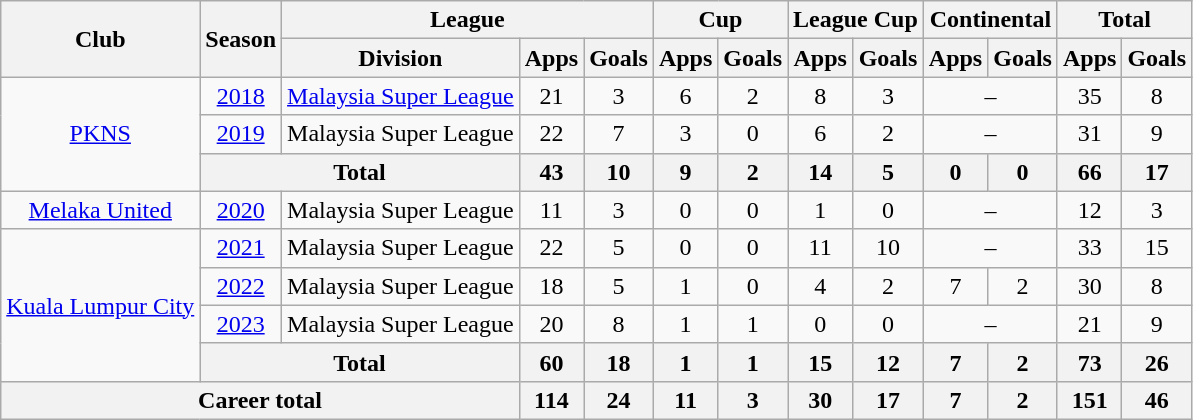<table class=wikitable style="text-align:center">
<tr>
<th rowspan="2">Club</th>
<th rowspan="2">Season</th>
<th colspan="3">League</th>
<th colspan="2">Cup</th>
<th colspan="2">League Cup</th>
<th colspan="2">Continental</th>
<th colspan="2">Total</th>
</tr>
<tr>
<th>Division</th>
<th>Apps</th>
<th>Goals</th>
<th>Apps</th>
<th>Goals</th>
<th>Apps</th>
<th>Goals</th>
<th>Apps</th>
<th>Goals</th>
<th>Apps</th>
<th>Goals</th>
</tr>
<tr>
<td rowspan="3"><a href='#'>PKNS</a></td>
<td><a href='#'>2018</a></td>
<td><a href='#'>Malaysia Super League</a></td>
<td>21</td>
<td>3</td>
<td>6</td>
<td>2</td>
<td>8</td>
<td>3</td>
<td colspan="2">–</td>
<td>35</td>
<td>8</td>
</tr>
<tr>
<td><a href='#'>2019</a></td>
<td>Malaysia Super League</td>
<td>22</td>
<td>7</td>
<td>3</td>
<td>0</td>
<td>6</td>
<td>2</td>
<td colspan="2">–</td>
<td>31</td>
<td>9</td>
</tr>
<tr>
<th colspan="2">Total</th>
<th>43</th>
<th>10</th>
<th>9</th>
<th>2</th>
<th>14</th>
<th>5</th>
<th>0</th>
<th>0</th>
<th>66</th>
<th>17</th>
</tr>
<tr>
<td><a href='#'>Melaka United</a></td>
<td><a href='#'>2020</a></td>
<td>Malaysia Super League</td>
<td>11</td>
<td>3</td>
<td>0</td>
<td>0</td>
<td>1</td>
<td>0</td>
<td colspan="2">–</td>
<td>12</td>
<td>3</td>
</tr>
<tr>
<td rowspan="4"><a href='#'>Kuala Lumpur City</a></td>
<td><a href='#'>2021</a></td>
<td>Malaysia Super League</td>
<td>22</td>
<td>5</td>
<td>0</td>
<td>0</td>
<td>11</td>
<td>10</td>
<td colspan="2">–</td>
<td>33</td>
<td>15</td>
</tr>
<tr>
<td><a href='#'>2022</a></td>
<td>Malaysia Super League</td>
<td>18</td>
<td>5</td>
<td>1</td>
<td>0</td>
<td>4</td>
<td>2</td>
<td 2>7</td>
<td>2</td>
<td>30</td>
<td>8</td>
</tr>
<tr>
<td><a href='#'>2023</a></td>
<td>Malaysia Super League</td>
<td>20</td>
<td>8</td>
<td>1</td>
<td>1</td>
<td>0</td>
<td>0</td>
<td colspan="2">–</td>
<td>21</td>
<td>9</td>
</tr>
<tr>
<th colspan="2">Total</th>
<th>60</th>
<th>18</th>
<th>1</th>
<th>1</th>
<th>15</th>
<th>12</th>
<th>7</th>
<th>2</th>
<th>73</th>
<th>26</th>
</tr>
<tr>
<th colspan="3">Career total</th>
<th>114</th>
<th>24</th>
<th>11</th>
<th>3</th>
<th>30</th>
<th>17</th>
<th>7</th>
<th>2</th>
<th>151</th>
<th>46</th>
</tr>
</table>
